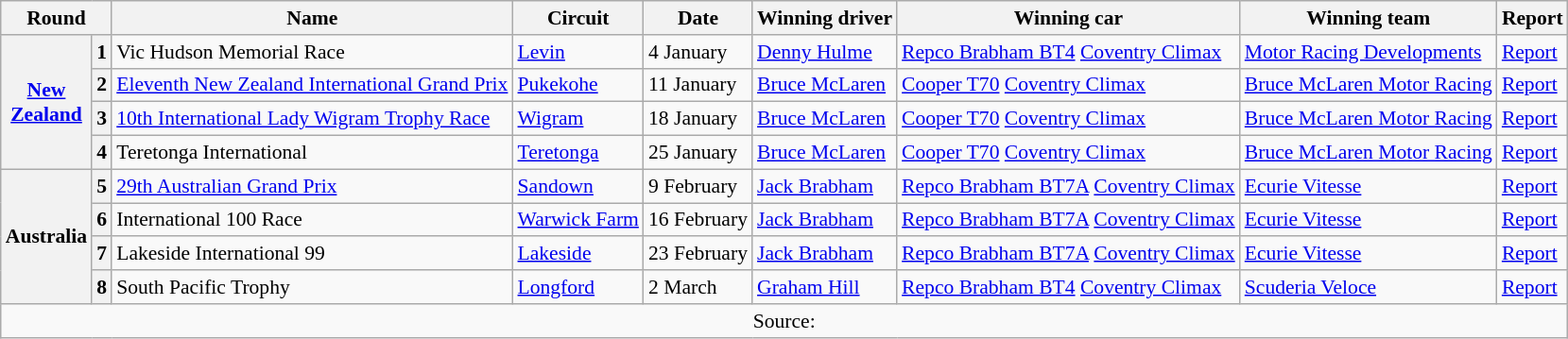<table class="wikitable" style="font-size: 90%;">
<tr>
<th colspan=2>Round</th>
<th>Name</th>
<th>Circuit</th>
<th>Date</th>
<th>Winning driver</th>
<th>Winning car</th>
<th>Winning team</th>
<th>Report</th>
</tr>
<tr>
<th rowspan=4><a href='#'>New<br>Zealand</a></th>
<th>1</th>
<td>Vic Hudson Memorial Race</td>
<td><a href='#'>Levin</a></td>
<td>4 January</td>
<td> <a href='#'>Denny Hulme</a></td>
<td><a href='#'>Repco Brabham BT4</a> <a href='#'>Coventry Climax</a></td>
<td><a href='#'>Motor Racing Developments</a></td>
<td><a href='#'>Report</a></td>
</tr>
<tr>
<th>2</th>
<td><a href='#'>Eleventh New Zealand International Grand Prix</a></td>
<td><a href='#'>Pukekohe</a></td>
<td>11 January</td>
<td> <a href='#'>Bruce McLaren</a></td>
<td><a href='#'>Cooper T70</a> <a href='#'>Coventry Climax</a></td>
<td><a href='#'>Bruce McLaren Motor Racing</a></td>
<td><a href='#'>Report</a></td>
</tr>
<tr>
<th>3</th>
<td><a href='#'>10th International Lady Wigram Trophy Race</a></td>
<td><a href='#'>Wigram</a></td>
<td>18 January</td>
<td> <a href='#'>Bruce McLaren</a></td>
<td><a href='#'>Cooper T70</a> <a href='#'>Coventry Climax</a></td>
<td><a href='#'>Bruce McLaren Motor Racing</a></td>
<td><a href='#'>Report</a></td>
</tr>
<tr>
<th>4</th>
<td>Teretonga International</td>
<td><a href='#'>Teretonga</a></td>
<td>25 January</td>
<td> <a href='#'>Bruce McLaren</a></td>
<td><a href='#'>Cooper T70</a> <a href='#'>Coventry Climax</a></td>
<td><a href='#'>Bruce McLaren Motor Racing</a></td>
<td><a href='#'>Report</a></td>
</tr>
<tr>
<th rowspan=4>Australia</th>
<th>5</th>
<td><a href='#'>29th Australian Grand Prix</a></td>
<td><a href='#'>Sandown</a></td>
<td>9 February</td>
<td> <a href='#'>Jack Brabham</a></td>
<td><a href='#'>Repco Brabham BT7A</a> <a href='#'>Coventry Climax</a></td>
<td><a href='#'>Ecurie Vitesse</a></td>
<td><a href='#'>Report</a></td>
</tr>
<tr>
<th>6</th>
<td>International 100 Race</td>
<td><a href='#'>Warwick Farm</a></td>
<td>16 February</td>
<td> <a href='#'>Jack Brabham</a></td>
<td><a href='#'>Repco Brabham BT7A</a> <a href='#'>Coventry Climax</a></td>
<td><a href='#'>Ecurie Vitesse</a></td>
<td><a href='#'>Report</a></td>
</tr>
<tr>
<th>7</th>
<td>Lakeside International 99</td>
<td><a href='#'>Lakeside</a></td>
<td>23 February</td>
<td> <a href='#'>Jack Brabham</a></td>
<td><a href='#'>Repco Brabham BT7A</a> <a href='#'>Coventry Climax</a></td>
<td><a href='#'>Ecurie Vitesse</a></td>
<td><a href='#'>Report</a></td>
</tr>
<tr>
<th>8</th>
<td>South Pacific Trophy</td>
<td><a href='#'>Longford</a></td>
<td>2 March</td>
<td> <a href='#'>Graham Hill</a></td>
<td><a href='#'>Repco Brabham BT4</a> <a href='#'>Coventry Climax</a></td>
<td><a href='#'>Scuderia Veloce</a></td>
<td><a href='#'>Report</a></td>
</tr>
<tr>
<td colspan="9" style="text-align:center;">Source:</td>
</tr>
</table>
